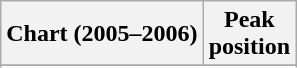<table class="wikitable sortable">
<tr>
<th>Chart (2005–2006)</th>
<th>Peak<br>position</th>
</tr>
<tr>
</tr>
<tr>
</tr>
</table>
